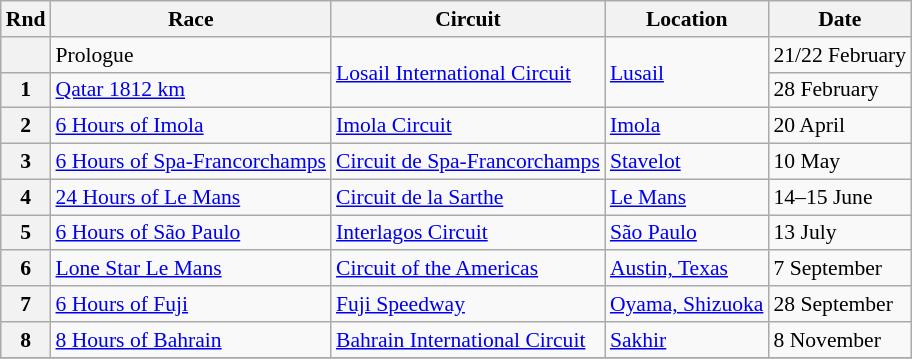<table class="wikitable" style="font-size: 90%;">
<tr>
<th>Rnd</th>
<th>Race</th>
<th>Circuit</th>
<th>Location</th>
<th>Date</th>
</tr>
<tr>
<th></th>
<td>Prologue</td>
<td rowspan="2"><a href='#'>Losail International Circuit</a></td>
<td rowspan="2"> <a href='#'>Lusail</a></td>
<td>21/22 February</td>
</tr>
<tr>
<th>1</th>
<td><a href='#'>Qatar 1812 km</a></td>
<td>28 February</td>
</tr>
<tr>
<th>2</th>
<td><a href='#'>6 Hours of Imola</a></td>
<td><a href='#'>Imola Circuit</a></td>
<td> <a href='#'>Imola</a></td>
<td>20 April</td>
</tr>
<tr>
<th>3</th>
<td><a href='#'>6 Hours of Spa-Francorchamps</a></td>
<td><a href='#'>Circuit de Spa-Francorchamps</a></td>
<td> <a href='#'>Stavelot</a></td>
<td>10 May</td>
</tr>
<tr>
<th>4</th>
<td><a href='#'>24 Hours of Le Mans</a></td>
<td><a href='#'>Circuit de la Sarthe</a></td>
<td> <a href='#'>Le Mans</a></td>
<td>14–15 June</td>
</tr>
<tr>
<th>5</th>
<td><a href='#'>6 Hours of São Paulo</a></td>
<td><a href='#'>Interlagos Circuit</a></td>
<td> <a href='#'>São Paulo</a></td>
<td>13 July</td>
</tr>
<tr>
<th>6</th>
<td><a href='#'>Lone Star Le Mans</a></td>
<td><a href='#'>Circuit of the Americas</a></td>
<td> <a href='#'>Austin, Texas</a></td>
<td>7 September</td>
</tr>
<tr>
<th>7</th>
<td><a href='#'>6 Hours of Fuji</a></td>
<td><a href='#'>Fuji Speedway</a></td>
<td> <a href='#'>Oyama, Shizuoka</a></td>
<td>28 September</td>
</tr>
<tr>
<th>8</th>
<td><a href='#'>8 Hours of Bahrain</a></td>
<td><a href='#'>Bahrain International Circuit</a></td>
<td> <a href='#'>Sakhir</a></td>
<td>8 November</td>
</tr>
<tr>
</tr>
</table>
